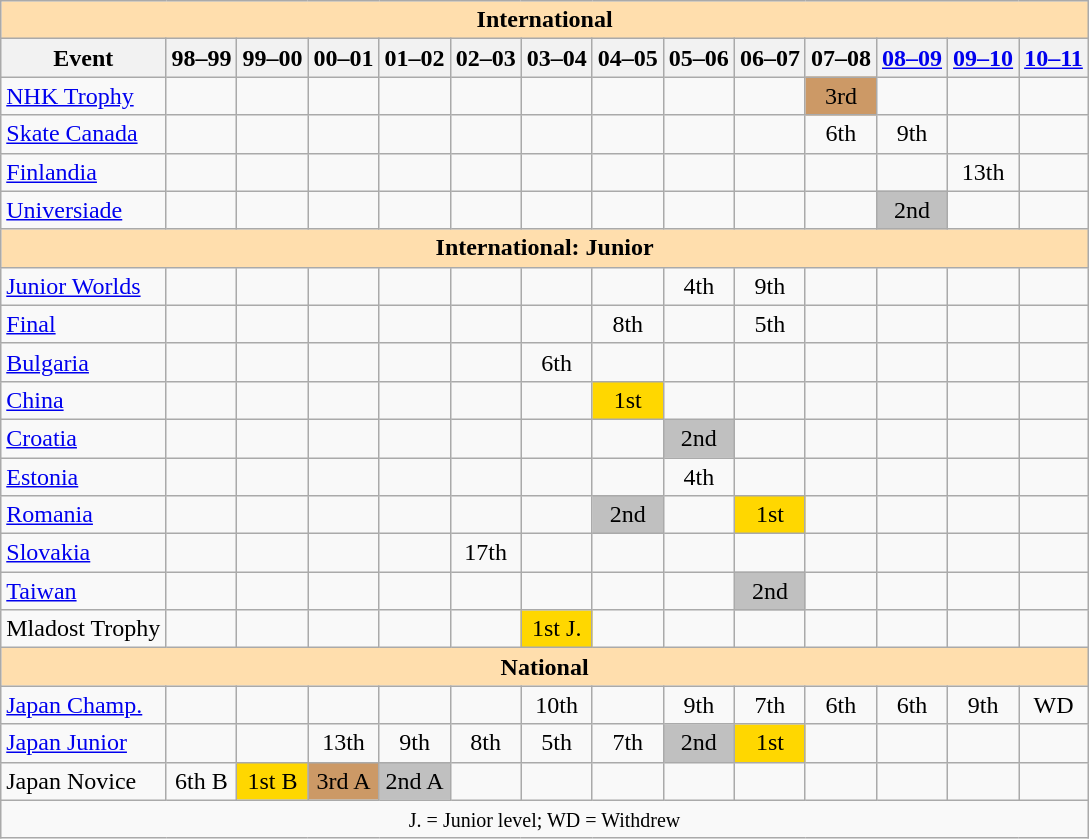<table class="wikitable" style="text-align:center">
<tr>
<th colspan="14" style="background-color: #ffdead; " align="center">International</th>
</tr>
<tr>
<th>Event</th>
<th>98–99</th>
<th>99–00</th>
<th>00–01</th>
<th>01–02</th>
<th>02–03</th>
<th>03–04</th>
<th>04–05</th>
<th>05–06</th>
<th>06–07</th>
<th>07–08</th>
<th><a href='#'>08–09</a></th>
<th><a href='#'>09–10</a></th>
<th><a href='#'>10–11</a></th>
</tr>
<tr>
<td align=left> <a href='#'>NHK Trophy</a></td>
<td></td>
<td></td>
<td></td>
<td></td>
<td></td>
<td></td>
<td></td>
<td></td>
<td></td>
<td bgcolor=cc9966>3rd</td>
<td></td>
<td></td>
<td></td>
</tr>
<tr>
<td align=left> <a href='#'>Skate Canada</a></td>
<td></td>
<td></td>
<td></td>
<td></td>
<td></td>
<td></td>
<td></td>
<td></td>
<td></td>
<td>6th</td>
<td>9th</td>
<td></td>
<td></td>
</tr>
<tr>
<td align=left><a href='#'>Finlandia</a></td>
<td></td>
<td></td>
<td></td>
<td></td>
<td></td>
<td></td>
<td></td>
<td></td>
<td></td>
<td></td>
<td></td>
<td>13th</td>
<td></td>
</tr>
<tr>
<td align=left><a href='#'>Universiade</a></td>
<td></td>
<td></td>
<td></td>
<td></td>
<td></td>
<td></td>
<td></td>
<td></td>
<td></td>
<td></td>
<td bgcolor=silver>2nd</td>
<td></td>
<td></td>
</tr>
<tr>
<th colspan="14" style="background-color: #ffdead; " align="center">International: Junior</th>
</tr>
<tr>
<td align=left><a href='#'>Junior Worlds</a></td>
<td></td>
<td></td>
<td></td>
<td></td>
<td></td>
<td></td>
<td></td>
<td>4th</td>
<td>9th</td>
<td></td>
<td></td>
<td></td>
<td></td>
</tr>
<tr>
<td align=left> <a href='#'>Final</a></td>
<td></td>
<td></td>
<td></td>
<td></td>
<td></td>
<td></td>
<td>8th</td>
<td></td>
<td>5th</td>
<td></td>
<td></td>
<td></td>
<td></td>
</tr>
<tr>
<td align=left> <a href='#'>Bulgaria</a></td>
<td></td>
<td></td>
<td></td>
<td></td>
<td></td>
<td>6th</td>
<td></td>
<td></td>
<td></td>
<td></td>
<td></td>
<td></td>
<td></td>
</tr>
<tr>
<td align=left> <a href='#'>China</a></td>
<td></td>
<td></td>
<td></td>
<td></td>
<td></td>
<td></td>
<td bgcolor=gold>1st</td>
<td></td>
<td></td>
<td></td>
<td></td>
<td></td>
<td></td>
</tr>
<tr>
<td align=left> <a href='#'>Croatia</a></td>
<td></td>
<td></td>
<td></td>
<td></td>
<td></td>
<td></td>
<td></td>
<td bgcolor=silver>2nd</td>
<td></td>
<td></td>
<td></td>
<td></td>
<td></td>
</tr>
<tr>
<td align=left> <a href='#'>Estonia</a></td>
<td></td>
<td></td>
<td></td>
<td></td>
<td></td>
<td></td>
<td></td>
<td>4th</td>
<td></td>
<td></td>
<td></td>
<td></td>
<td></td>
</tr>
<tr>
<td align=left> <a href='#'>Romania</a></td>
<td></td>
<td></td>
<td></td>
<td></td>
<td></td>
<td></td>
<td bgcolor=silver>2nd</td>
<td></td>
<td bgcolor=gold>1st</td>
<td></td>
<td></td>
<td></td>
<td></td>
</tr>
<tr>
<td align=left> <a href='#'>Slovakia</a></td>
<td></td>
<td></td>
<td></td>
<td></td>
<td>17th</td>
<td></td>
<td></td>
<td></td>
<td></td>
<td></td>
<td></td>
<td></td>
<td></td>
</tr>
<tr>
<td align=left> <a href='#'>Taiwan</a></td>
<td></td>
<td></td>
<td></td>
<td></td>
<td></td>
<td></td>
<td></td>
<td></td>
<td bgcolor=silver>2nd</td>
<td></td>
<td></td>
<td></td>
<td></td>
</tr>
<tr>
<td align=left>Mladost Trophy</td>
<td></td>
<td></td>
<td></td>
<td></td>
<td></td>
<td bgcolor=gold>1st J.</td>
<td></td>
<td></td>
<td></td>
<td></td>
<td></td>
<td></td>
<td></td>
</tr>
<tr>
<th colspan="14" style="background-color: #ffdead; " align="center">National</th>
</tr>
<tr>
<td align=left><a href='#'>Japan Champ.</a></td>
<td></td>
<td></td>
<td></td>
<td></td>
<td></td>
<td>10th</td>
<td></td>
<td>9th</td>
<td>7th</td>
<td>6th</td>
<td>6th</td>
<td>9th</td>
<td>WD</td>
</tr>
<tr>
<td align=left><a href='#'>Japan Junior</a></td>
<td></td>
<td></td>
<td>13th</td>
<td>9th</td>
<td>8th</td>
<td>5th</td>
<td>7th</td>
<td bgcolor=silver>2nd</td>
<td bgcolor=gold>1st</td>
<td></td>
<td></td>
<td></td>
<td></td>
</tr>
<tr>
<td align=left>Japan Novice</td>
<td>6th B</td>
<td bgcolor=gold>1st B</td>
<td bgcolor=cc9966>3rd A</td>
<td bgcolor=silver>2nd A</td>
<td></td>
<td></td>
<td></td>
<td></td>
<td></td>
<td></td>
<td></td>
<td></td>
<td></td>
</tr>
<tr>
<td colspan="14" align="center"><small> J. = Junior level; WD = Withdrew </small></td>
</tr>
</table>
